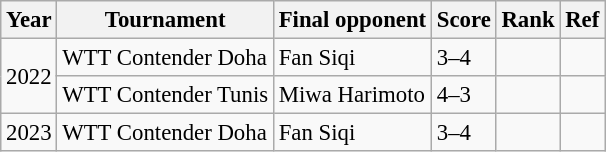<table class="sortable wikitable" style="font-size: 95%;">
<tr>
<th>Year</th>
<th>Tournament</th>
<th>Final opponent</th>
<th>Score</th>
<th>Rank</th>
<th class="unsortable">Ref</th>
</tr>
<tr>
<td rowspan="2">2022</td>
<td>WTT Contender Doha</td>
<td> Fan Siqi</td>
<td>3–4</td>
<td></td>
<td></td>
</tr>
<tr>
<td>WTT Contender Tunis</td>
<td> Miwa Harimoto</td>
<td>4–3</td>
<td></td>
<td></td>
</tr>
<tr>
<td>2023</td>
<td>WTT Contender Doha</td>
<td> Fan Siqi</td>
<td>3–4</td>
<td></td>
<td></td>
</tr>
</table>
